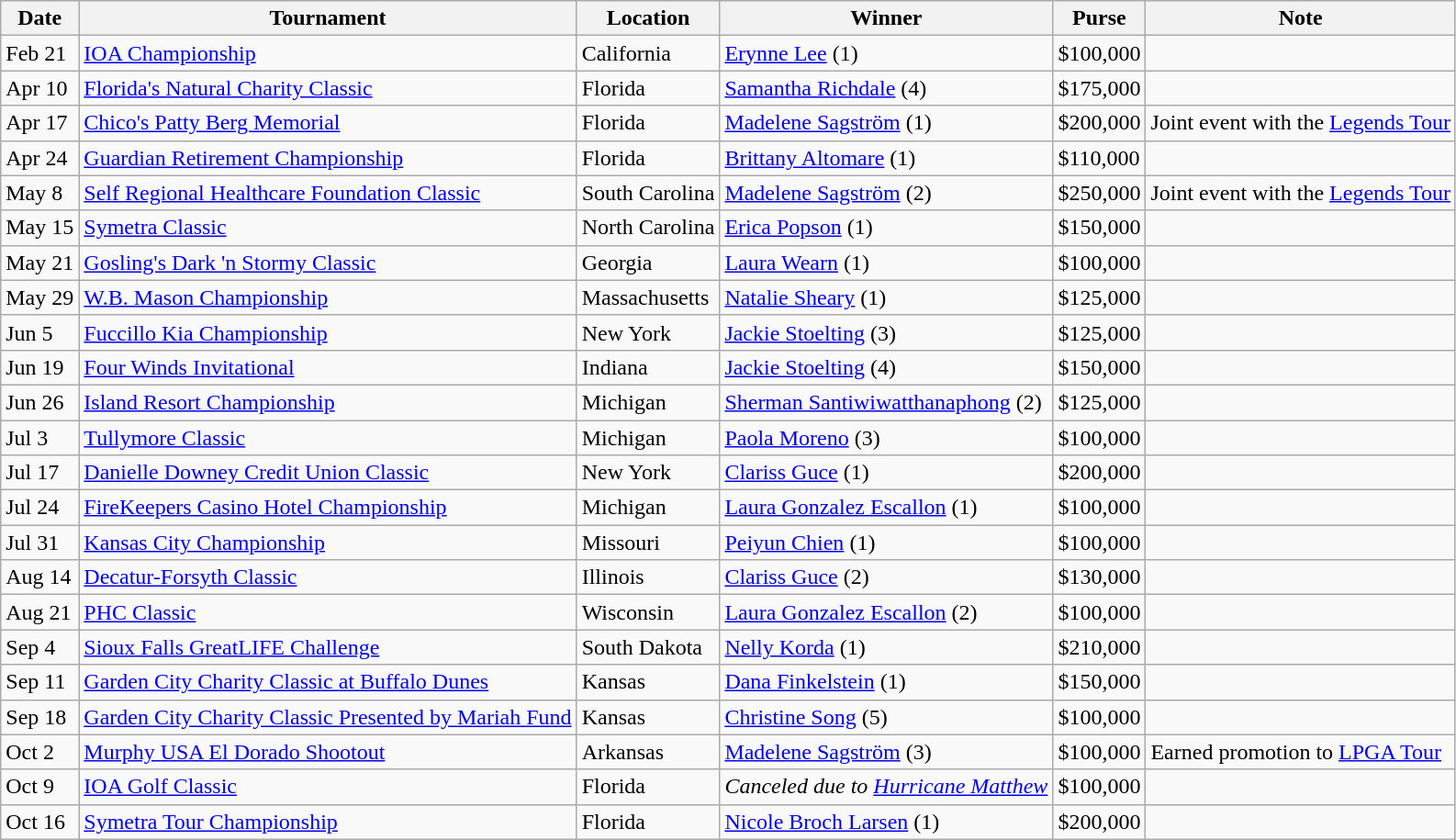<table class="wikitable sortable">
<tr>
<th>Date</th>
<th>Tournament</th>
<th>Location</th>
<th>Winner</th>
<th>Purse</th>
<th>Note</th>
</tr>
<tr>
<td>Feb 21</td>
<td><a href='#'>IOA Championship</a></td>
<td>California</td>
<td> <a href='#'>Erynne Lee</a> (1)</td>
<td>$100,000</td>
<td></td>
</tr>
<tr>
<td>Apr 10</td>
<td><a href='#'>Florida's Natural Charity Classic</a></td>
<td>Florida</td>
<td> <a href='#'>Samantha Richdale</a> (4)</td>
<td>$175,000</td>
<td></td>
</tr>
<tr>
<td>Apr 17</td>
<td><a href='#'>Chico's Patty Berg Memorial</a></td>
<td>Florida</td>
<td> <a href='#'>Madelene Sagström</a> (1)</td>
<td>$200,000</td>
<td>Joint event with the <a href='#'>Legends Tour</a></td>
</tr>
<tr>
<td>Apr 24</td>
<td><a href='#'>Guardian Retirement Championship</a></td>
<td>Florida</td>
<td> <a href='#'>Brittany Altomare</a> (1)</td>
<td>$110,000</td>
<td></td>
</tr>
<tr>
<td>May 8</td>
<td><a href='#'>Self Regional Healthcare Foundation Classic</a></td>
<td>South Carolina</td>
<td> <a href='#'>Madelene Sagström</a> (2)</td>
<td>$250,000</td>
<td>Joint event with the <a href='#'>Legends Tour</a></td>
</tr>
<tr>
<td>May 15</td>
<td><a href='#'>Symetra Classic</a></td>
<td>North Carolina</td>
<td> <a href='#'>Erica Popson</a> (1)</td>
<td>$150,000</td>
<td></td>
</tr>
<tr>
<td>May 21</td>
<td><a href='#'>Gosling's Dark 'n Stormy Classic</a></td>
<td>Georgia</td>
<td> <a href='#'>Laura Wearn</a> (1)</td>
<td>$100,000</td>
<td></td>
</tr>
<tr>
<td>May 29</td>
<td><a href='#'>W.B. Mason Championship</a></td>
<td>Massachusetts</td>
<td> <a href='#'>Natalie Sheary</a> (1)</td>
<td>$125,000</td>
<td></td>
</tr>
<tr>
<td>Jun 5</td>
<td><a href='#'>Fuccillo Kia Championship</a></td>
<td>New York</td>
<td> <a href='#'>Jackie Stoelting</a> (3)</td>
<td>$125,000</td>
<td></td>
</tr>
<tr>
<td>Jun 19</td>
<td><a href='#'>Four Winds Invitational</a></td>
<td>Indiana</td>
<td> <a href='#'>Jackie Stoelting</a> (4)</td>
<td>$150,000</td>
<td></td>
</tr>
<tr>
<td>Jun 26</td>
<td><a href='#'>Island Resort Championship</a></td>
<td>Michigan</td>
<td> <a href='#'>Sherman Santiwiwatthanaphong</a> (2)</td>
<td>$125,000</td>
<td></td>
</tr>
<tr>
<td>Jul 3</td>
<td><a href='#'>Tullymore Classic</a></td>
<td>Michigan</td>
<td> <a href='#'>Paola Moreno</a> (3)</td>
<td>$100,000</td>
<td></td>
</tr>
<tr>
<td>Jul 17</td>
<td><a href='#'>Danielle Downey Credit Union Classic</a></td>
<td>New York</td>
<td> <a href='#'>Clariss Guce</a> (1)</td>
<td>$200,000</td>
<td></td>
</tr>
<tr>
<td>Jul 24</td>
<td><a href='#'>FireKeepers Casino Hotel Championship</a></td>
<td>Michigan</td>
<td> <a href='#'>Laura Gonzalez Escallon</a> (1)</td>
<td>$100,000</td>
<td></td>
</tr>
<tr>
<td>Jul 31</td>
<td><a href='#'>Kansas City Championship</a></td>
<td>Missouri</td>
<td> <a href='#'>Peiyun Chien</a> (1)</td>
<td>$100,000</td>
<td></td>
</tr>
<tr>
<td>Aug 14</td>
<td><a href='#'>Decatur-Forsyth Classic</a></td>
<td>Illinois</td>
<td> <a href='#'>Clariss Guce</a> (2)</td>
<td>$130,000</td>
<td></td>
</tr>
<tr>
<td>Aug 21</td>
<td><a href='#'>PHC Classic</a></td>
<td>Wisconsin</td>
<td> <a href='#'>Laura Gonzalez Escallon</a> (2)</td>
<td>$100,000</td>
<td></td>
</tr>
<tr>
<td>Sep 4</td>
<td><a href='#'>Sioux Falls GreatLIFE Challenge</a></td>
<td>South Dakota</td>
<td> <a href='#'>Nelly Korda</a> (1)</td>
<td>$210,000</td>
<td></td>
</tr>
<tr>
<td>Sep 11</td>
<td><a href='#'>Garden City Charity Classic at Buffalo Dunes</a></td>
<td>Kansas</td>
<td> <a href='#'>Dana Finkelstein</a> (1)</td>
<td>$150,000</td>
<td></td>
</tr>
<tr>
<td>Sep 18</td>
<td><a href='#'>Garden City Charity Classic Presented by Mariah Fund</a></td>
<td>Kansas</td>
<td> <a href='#'>Christine Song</a> (5)</td>
<td>$100,000</td>
<td></td>
</tr>
<tr>
<td>Oct 2</td>
<td><a href='#'>Murphy USA El Dorado Shootout</a></td>
<td>Arkansas</td>
<td> <a href='#'>Madelene Sagström</a> (3)</td>
<td>$100,000</td>
<td>Earned promotion to <a href='#'>LPGA Tour</a></td>
</tr>
<tr>
<td>Oct 9</td>
<td><a href='#'>IOA Golf Classic</a></td>
<td>Florida</td>
<td><em>Canceled due to <a href='#'>Hurricane Matthew</a></em></td>
<td>$100,000</td>
<td></td>
</tr>
<tr>
<td>Oct 16</td>
<td><a href='#'>Symetra Tour Championship</a></td>
<td>Florida</td>
<td> <a href='#'>Nicole Broch Larsen</a> (1)</td>
<td>$200,000</td>
<td></td>
</tr>
</table>
